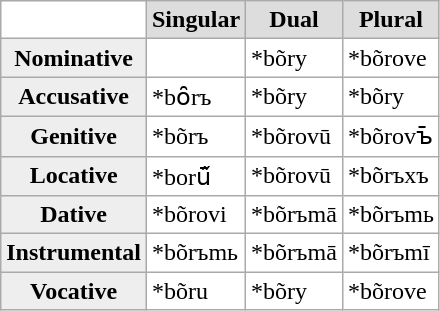<table class="wikitable">
<tr>
<th style="background-color: #ffffff;"></th>
<th style="background-color: #DDDDDD;">Singular</th>
<th style="background-color: #DDDDDD;">Dual</th>
<th style="background-color: #DDDDDD;">Plural</th>
</tr>
<tr>
<th style="background-color: #EEEEEE;">Nominative</th>
<td style="background-color: #ffffff;"></td>
<td style="background-color: #ffffff;">*bõry</td>
<td style="background-color: #ffffff;">*bõrove</td>
</tr>
<tr>
<th style="background-color: #EEEEEE;">Accusative</th>
<td style="background-color: #ffffff;">*bȏrъ</td>
<td style="background-color: #ffffff;">*bõry</td>
<td style="background-color: #ffffff;">*bõry</td>
</tr>
<tr>
<th style="background-color: #EEEEEE;">Genitive</th>
<td style="background-color: #ffffff;">*bõrъ</td>
<td style="background-color: #ffffff;">*bõrovū</td>
<td style="background-color: #ffffff;">*bõrovъ̄</td>
</tr>
<tr>
<th style="background-color: #EEEEEE;">Locative</th>
<td style="background-color: #ffffff;">*borū̋</td>
<td style="background-color: #ffffff;">*bõrovū</td>
<td style="background-color: #ffffff;">*bõrъxъ</td>
</tr>
<tr>
<th style="background-color: #EEEEEE;">Dative</th>
<td style="background-color: #ffffff;">*bõrovi</td>
<td style="background-color: #ffffff;">*bõrъmā</td>
<td style="background-color: #ffffff;">*bõrъmь</td>
</tr>
<tr>
<th style="background-color: #EEEEEE;">Instrumental</th>
<td style="background-color: #ffffff;">*bõrъmь</td>
<td style="background-color: #ffffff;">*bõrъmā</td>
<td style="background-color: #ffffff;">*bõrъmī</td>
</tr>
<tr>
<th style="background-color: #EEEEEE;">Vocative</th>
<td style="background-color: #ffffff;">*bõru</td>
<td style="background-color: #ffffff;">*bõry</td>
<td style="background-color: #ffffff;">*bõrove</td>
</tr>
</table>
